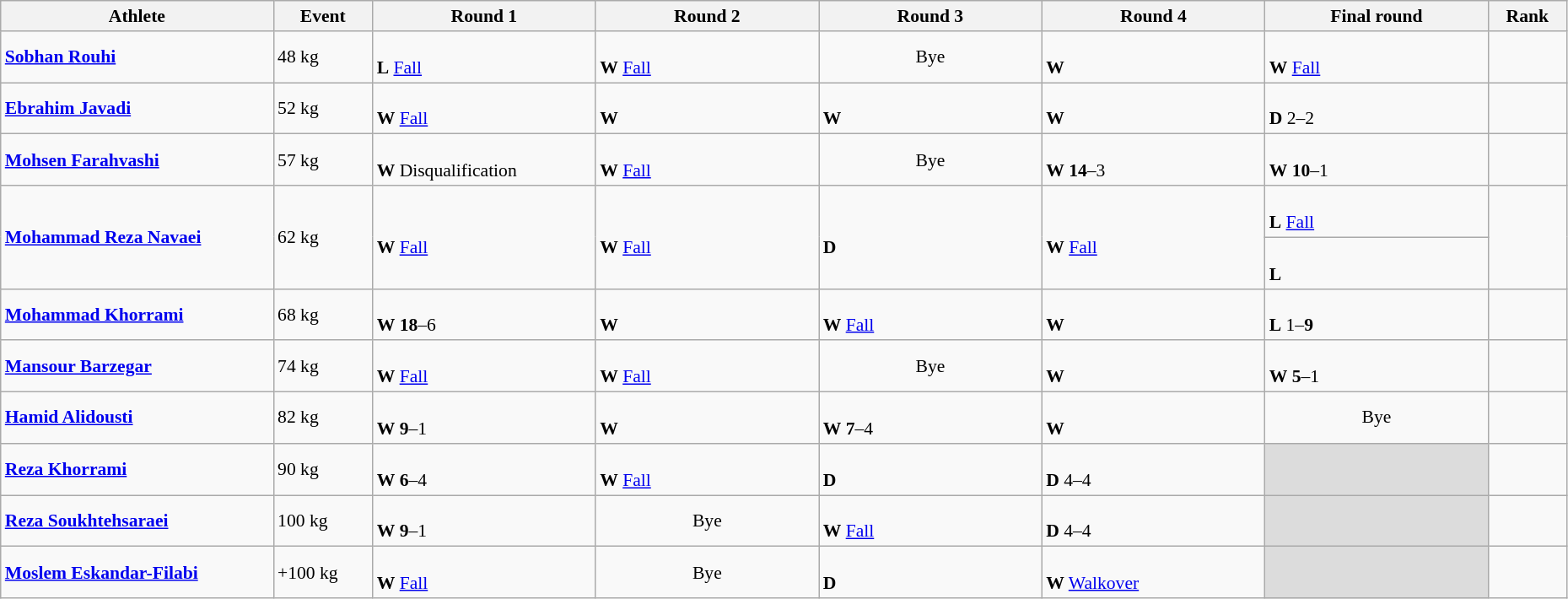<table class="wikitable" width="98%" style="text-align:left; font-size:90%">
<tr>
<th width="11%">Athlete</th>
<th width="4%">Event</th>
<th width="9%">Round 1</th>
<th width="9%">Round 2</th>
<th width="9%">Round 3</th>
<th width="9%">Round 4</th>
<th width="9%">Final round</th>
<th width="3%">Rank</th>
</tr>
<tr>
<td><strong><a href='#'>Sobhan Rouhi</a></strong></td>
<td>48 kg</td>
<td><br><strong>L</strong> <a href='#'>Fall</a></td>
<td><br><strong>W</strong> <a href='#'>Fall</a></td>
<td align=center>Bye</td>
<td><br><strong>W</strong></td>
<td><br><strong>W</strong> <a href='#'>Fall</a></td>
<td align=center></td>
</tr>
<tr>
<td><strong><a href='#'>Ebrahim Javadi</a></strong></td>
<td>52 kg</td>
<td><br><strong>W</strong> <a href='#'>Fall</a></td>
<td><br><strong>W</strong></td>
<td><br><strong>W</strong></td>
<td><br><strong>W</strong></td>
<td><br><strong>D</strong> 2–2</td>
<td align=center></td>
</tr>
<tr>
<td><strong><a href='#'>Mohsen Farahvashi</a></strong></td>
<td>57 kg</td>
<td><br><strong>W</strong> Disqualification</td>
<td><br><strong>W</strong> <a href='#'>Fall</a></td>
<td align=center>Bye</td>
<td><br><strong>W</strong> <strong>14</strong>–3</td>
<td><br><strong>W</strong> <strong>10</strong>–1</td>
<td align=center></td>
</tr>
<tr>
<td rowspan=2><strong><a href='#'>Mohammad Reza Navaei</a></strong></td>
<td rowspan=2>62 kg</td>
<td rowspan=2><br><strong>W</strong> <a href='#'>Fall</a></td>
<td rowspan=2><br><strong>W</strong> <a href='#'>Fall</a></td>
<td rowspan=2><br><strong>D</strong></td>
<td rowspan=2><br><strong>W</strong> <a href='#'>Fall</a></td>
<td><br><strong>L</strong> <a href='#'>Fall</a></td>
<td rowspan=2 align=center></td>
</tr>
<tr>
<td><br><strong>L</strong></td>
</tr>
<tr>
<td><strong><a href='#'>Mohammad Khorrami</a></strong></td>
<td>68 kg</td>
<td><br><strong>W</strong> <strong>18</strong>–6</td>
<td><br><strong>W</strong></td>
<td><br><strong>W</strong> <a href='#'>Fall</a></td>
<td><br><strong>W</strong></td>
<td><br><strong>L</strong> 1–<strong>9</strong></td>
<td align=center></td>
</tr>
<tr>
<td><strong><a href='#'>Mansour Barzegar</a></strong></td>
<td>74 kg</td>
<td><br><strong>W</strong> <a href='#'>Fall</a></td>
<td><br><strong>W</strong> <a href='#'>Fall</a></td>
<td align=center>Bye</td>
<td><br><strong>W</strong></td>
<td><br><strong>W</strong> <strong>5</strong>–1</td>
<td align=center></td>
</tr>
<tr>
<td><strong><a href='#'>Hamid Alidousti</a></strong></td>
<td>82 kg</td>
<td><br><strong>W</strong> <strong>9</strong>–1</td>
<td><br><strong>W</strong></td>
<td><br><strong>W</strong> <strong>7</strong>–4</td>
<td><br><strong>W</strong></td>
<td align=center>Bye</td>
<td align=center></td>
</tr>
<tr>
<td><strong><a href='#'>Reza Khorrami</a></strong></td>
<td>90 kg</td>
<td><br><strong>W</strong> <strong>6</strong>–4</td>
<td><br><strong>W</strong> <a href='#'>Fall</a></td>
<td><br><strong>D</strong></td>
<td><br><strong>D</strong> 4–4</td>
<td bgcolor=#DCDCDC></td>
<td align=center></td>
</tr>
<tr>
<td><strong><a href='#'>Reza Soukhtehsaraei</a></strong></td>
<td>100 kg</td>
<td><br><strong>W</strong> <strong>9</strong>–1</td>
<td align=center>Bye</td>
<td><br><strong>W</strong> <a href='#'>Fall</a></td>
<td><br><strong>D</strong> 4–4</td>
<td bgcolor=#DCDCDC></td>
<td align=center></td>
</tr>
<tr>
<td><strong><a href='#'>Moslem Eskandar-Filabi</a></strong></td>
<td>+100 kg</td>
<td><br><strong>W</strong> <a href='#'>Fall</a></td>
<td align=center>Bye</td>
<td><br><strong>D</strong></td>
<td><br><strong>W</strong> <a href='#'>Walkover</a></td>
<td bgcolor=#DCDCDC></td>
<td align=center></td>
</tr>
</table>
